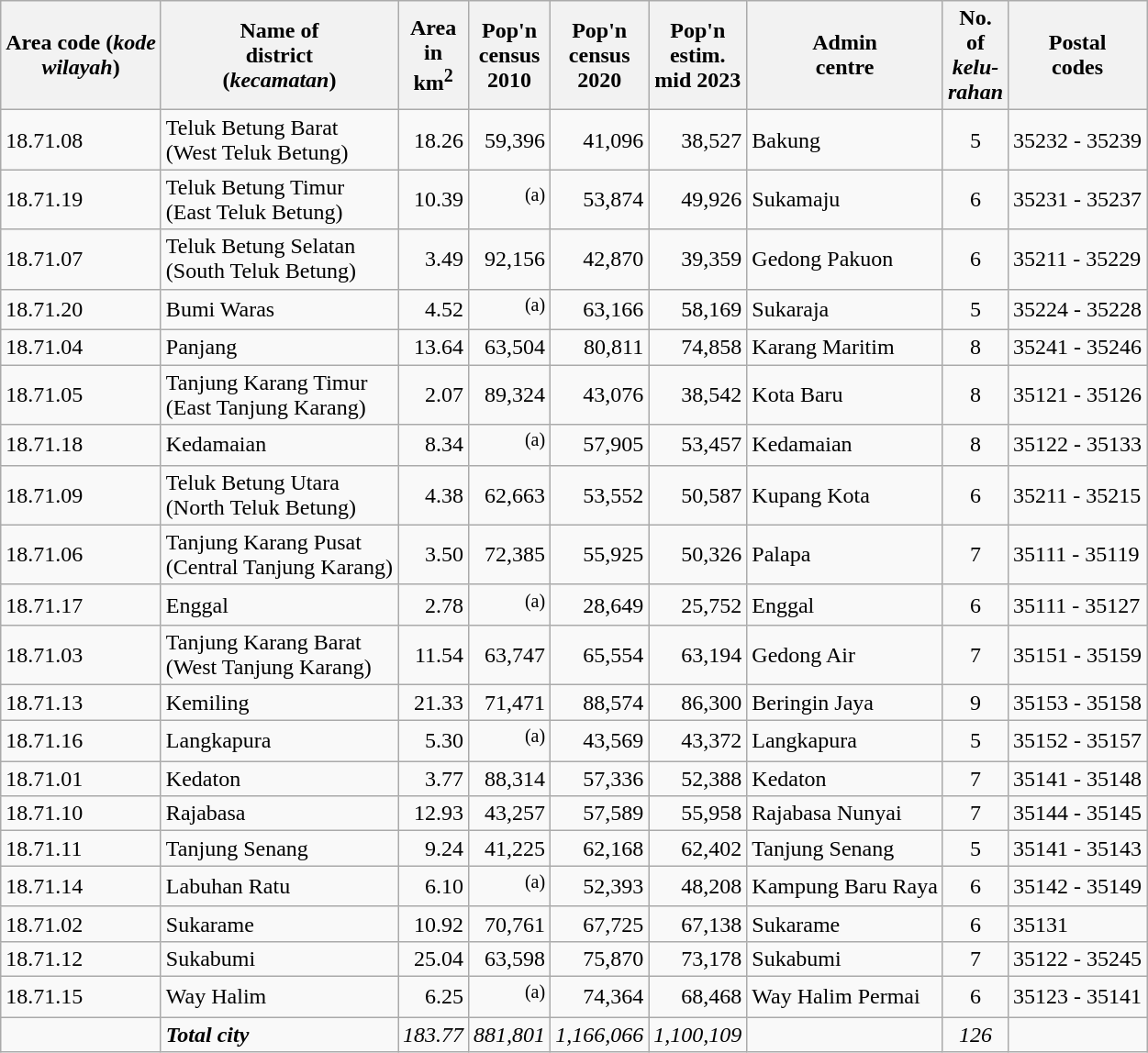<table class="sortable wikitable">
<tr>
<th>Area code (<em>kode <br>wilayah</em>)</th>
<th>Name of<br>district<br>(<em>kecamatan</em>)</th>
<th>Area <br> in<br>km<sup>2</sup></th>
<th>Pop'n<br>census<br>2010</th>
<th>Pop'n<br>census<br>2020</th>
<th>Pop'n<br>estim.<br>mid 2023</th>
<th>Admin<br>centre</th>
<th>No.<br>of<br><em>kelu-<br>rahan</em></th>
<th>Postal<br>codes</th>
</tr>
<tr>
<td>18.71.08</td>
<td>Teluk Betung Barat <br>(West Teluk Betung)</td>
<td align="right">18.26</td>
<td align="right">59,396</td>
<td align="right">41,096</td>
<td align="right">38,527</td>
<td>Bakung</td>
<td align="center">5</td>
<td>35232 - 35239</td>
</tr>
<tr>
<td>18.71.19</td>
<td>Teluk Betung Timur <br>(East Teluk Betung)</td>
<td align="right">10.39</td>
<td align="right"><sup>(a)</sup></td>
<td align="right">53,874</td>
<td align="right">49,926</td>
<td>Sukamaju</td>
<td align="center">6</td>
<td>35231 - 35237</td>
</tr>
<tr>
<td>18.71.07</td>
<td>Teluk Betung Selatan <br>(South Teluk Betung)</td>
<td align="right">3.49</td>
<td align="right">92,156</td>
<td align="right">42,870</td>
<td align="right">39,359</td>
<td>Gedong Pakuon</td>
<td align="center">6</td>
<td>35211 - 35229</td>
</tr>
<tr>
<td>18.71.20</td>
<td>Bumi Waras</td>
<td align="right">4.52</td>
<td align="right"><sup>(a)</sup></td>
<td align="right">63,166</td>
<td align="right">58,169</td>
<td>Sukaraja</td>
<td align="center">5</td>
<td>35224 - 35228</td>
</tr>
<tr>
<td>18.71.04</td>
<td>Panjang</td>
<td align="right">13.64</td>
<td align="right">63,504</td>
<td align="right">80,811</td>
<td align="right">74,858</td>
<td>Karang Maritim</td>
<td align="center">8</td>
<td>35241 - 35246</td>
</tr>
<tr>
<td>18.71.05</td>
<td>Tanjung Karang Timur <br>(East Tanjung Karang)</td>
<td align="right">2.07</td>
<td align="right">89,324</td>
<td align="right">43,076</td>
<td align="right">38,542</td>
<td>Kota Baru</td>
<td align="center">8</td>
<td>35121 - 35126</td>
</tr>
<tr>
<td>18.71.18</td>
<td>Kedamaian</td>
<td align="right">8.34</td>
<td align="right"><sup>(a)</sup></td>
<td align="right">57,905</td>
<td align="right">53,457</td>
<td>Kedamaian</td>
<td align="center">8</td>
<td>35122 - 35133</td>
</tr>
<tr>
<td>18.71.09</td>
<td>Teluk Betung Utara <br>(North Teluk Betung)</td>
<td align="right">4.38</td>
<td align="right">62,663</td>
<td align="right">53,552</td>
<td align="right">50,587</td>
<td>Kupang Kota</td>
<td align="center">6</td>
<td>35211 - 35215</td>
</tr>
<tr>
<td>18.71.06</td>
<td>Tanjung Karang Pusat <br>(Central Tanjung Karang)</td>
<td align="right">3.50</td>
<td align="right">72,385</td>
<td align="right">55,925</td>
<td align="right">50,326</td>
<td>Palapa</td>
<td align="center">7</td>
<td>35111 - 35119</td>
</tr>
<tr>
<td>18.71.17</td>
<td>Enggal</td>
<td align="right">2.78</td>
<td align="right"><sup>(a)</sup></td>
<td align="right">28,649</td>
<td align="right">25,752</td>
<td>Enggal</td>
<td align="center">6</td>
<td>35111 - 35127</td>
</tr>
<tr>
<td>18.71.03</td>
<td>Tanjung Karang Barat <br>(West Tanjung Karang)</td>
<td align="right">11.54</td>
<td align="right">63,747</td>
<td align="right">65,554</td>
<td align="right">63,194</td>
<td>Gedong Air</td>
<td align="center">7</td>
<td>35151 - 35159</td>
</tr>
<tr>
<td>18.71.13</td>
<td>Kemiling</td>
<td align="right">21.33</td>
<td align="right">71,471</td>
<td align="right">88,574</td>
<td align="right">86,300</td>
<td>Beringin Jaya</td>
<td align="center">9</td>
<td>35153 - 35158</td>
</tr>
<tr>
<td>18.71.16</td>
<td>Langkapura</td>
<td align="right">5.30</td>
<td align="right"><sup>(a)</sup></td>
<td align="right">43,569</td>
<td align="right">43,372</td>
<td>Langkapura</td>
<td align="center">5</td>
<td>35152 - 35157</td>
</tr>
<tr>
<td>18.71.01</td>
<td>Kedaton</td>
<td align="right">3.77</td>
<td align="right">88,314</td>
<td align="right">57,336</td>
<td align="right">52,388</td>
<td>Kedaton</td>
<td align="center">7</td>
<td>35141 - 35148</td>
</tr>
<tr>
<td>18.71.10</td>
<td>Rajabasa</td>
<td align="right">12.93</td>
<td align="right">43,257</td>
<td align="right">57,589</td>
<td align="right">55,958</td>
<td>Rajabasa Nunyai</td>
<td align="center">7</td>
<td>35144 - 35145</td>
</tr>
<tr>
<td>18.71.11</td>
<td>Tanjung Senang</td>
<td align="right">9.24</td>
<td align="right">41,225</td>
<td align="right">62,168</td>
<td align="right">62,402</td>
<td>Tanjung Senang</td>
<td align="center">5</td>
<td>35141 - 35143</td>
</tr>
<tr>
<td>18.71.14</td>
<td>Labuhan Ratu</td>
<td align="right">6.10</td>
<td align="right"><sup>(a)</sup></td>
<td align="right">52,393</td>
<td align="right">48,208</td>
<td>Kampung Baru Raya</td>
<td align="center">6</td>
<td>35142 - 35149</td>
</tr>
<tr>
<td>18.71.02</td>
<td>Sukarame</td>
<td align="right">10.92</td>
<td align="right">70,761</td>
<td align="right">67,725</td>
<td align="right">67,138</td>
<td>Sukarame</td>
<td align="center">6</td>
<td>35131</td>
</tr>
<tr>
<td>18.71.12</td>
<td>Sukabumi</td>
<td align="right">25.04</td>
<td align="right">63,598</td>
<td align="right">75,870</td>
<td align="right">73,178</td>
<td>Sukabumi</td>
<td align="center">7</td>
<td>35122 - 35245</td>
</tr>
<tr>
<td>18.71.15</td>
<td>Way Halim</td>
<td align="right">6.25</td>
<td align="right"><sup>(a)</sup></td>
<td align="right">74,364</td>
<td align="right">68,468</td>
<td>Way Halim Permai</td>
<td align="center">6</td>
<td>35123 - 35141</td>
</tr>
<tr>
<td></td>
<td><strong><em>Total city</em></strong></td>
<td align="right"><em>183.77</em></td>
<td align="right"><em>881,801</em></td>
<td align="right"><em>1,166,066</em></td>
<td align="right"><em>1,100,109</em></td>
<td></td>
<td align="center"><em>126</em></td>
<td></td>
</tr>
</table>
